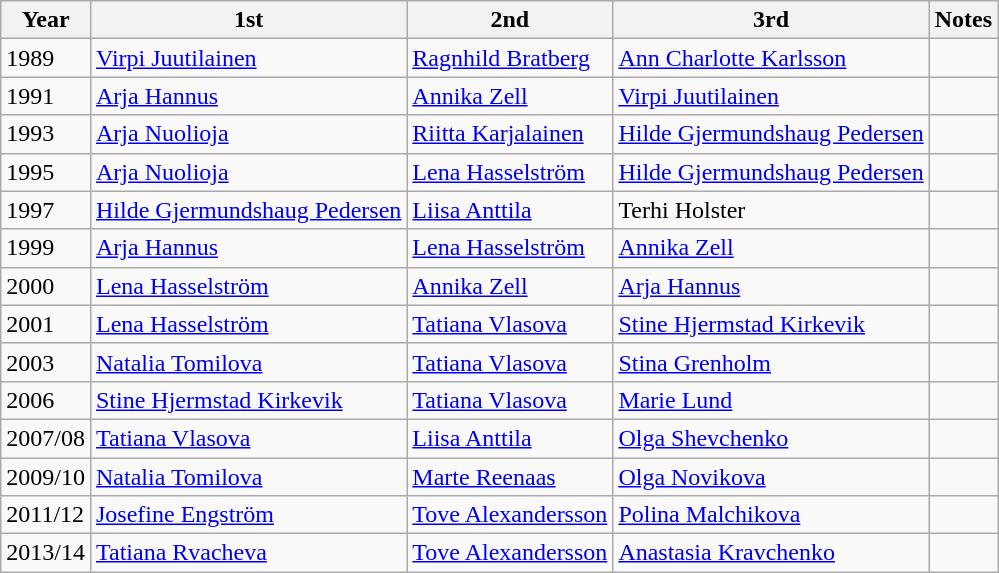<table class="wikitable">
<tr>
<th>Year</th>
<th>1st</th>
<th>2nd</th>
<th>3rd</th>
<th>Notes</th>
</tr>
<tr>
<td>1989</td>
<td> <a href='#'>Virpi Juutilainen</a></td>
<td> <a href='#'>Ragnhild Bratberg</a></td>
<td> <a href='#'>Ann Charlotte Karlsson</a></td>
<td></td>
</tr>
<tr>
<td>1991</td>
<td> <a href='#'>Arja Hannus</a></td>
<td> <a href='#'>Annika Zell</a></td>
<td> <a href='#'>Virpi Juutilainen</a></td>
<td></td>
</tr>
<tr>
<td>1993</td>
<td> <a href='#'>Arja Nuolioja</a></td>
<td> <a href='#'>Riitta Karjalainen</a></td>
<td> <a href='#'>Hilde Gjermundshaug Pedersen</a></td>
<td></td>
</tr>
<tr>
<td>1995</td>
<td> <a href='#'>Arja Nuolioja</a></td>
<td> <a href='#'>Lena Hasselström</a></td>
<td> <a href='#'>Hilde Gjermundshaug Pedersen</a></td>
<td></td>
</tr>
<tr>
<td>1997</td>
<td> <a href='#'>Hilde Gjermundshaug Pedersen</a></td>
<td> <a href='#'>Liisa Anttila</a></td>
<td> Terhi Holster</td>
<td></td>
</tr>
<tr>
<td>1999</td>
<td> <a href='#'>Arja Hannus</a></td>
<td> <a href='#'>Lena Hasselström</a></td>
<td> <a href='#'>Annika Zell</a></td>
<td></td>
</tr>
<tr>
<td>2000</td>
<td> <a href='#'>Lena Hasselström</a></td>
<td> <a href='#'>Annika Zell</a></td>
<td> <a href='#'>Arja Hannus</a></td>
<td></td>
</tr>
<tr>
<td>2001</td>
<td> <a href='#'>Lena Hasselström</a></td>
<td> <a href='#'>Tatiana Vlasova</a></td>
<td> <a href='#'>Stine Hjermstad Kirkevik</a></td>
<td></td>
</tr>
<tr>
<td>2003</td>
<td> <a href='#'>Natalia Tomilova</a></td>
<td> <a href='#'>Tatiana Vlasova</a></td>
<td> <a href='#'>Stina Grenholm</a></td>
<td></td>
</tr>
<tr>
<td>2006</td>
<td> <a href='#'>Stine Hjermstad Kirkevik</a></td>
<td> <a href='#'>Tatiana Vlasova</a></td>
<td> <a href='#'>Marie Lund</a></td>
<td></td>
</tr>
<tr>
<td>2007/08</td>
<td> <a href='#'>Tatiana Vlasova</a></td>
<td>  <a href='#'>Liisa Anttila</a></td>
<td> <a href='#'>Olga Shevchenko</a></td>
<td></td>
</tr>
<tr>
<td>2009/10</td>
<td> <a href='#'>Natalia Tomilova</a></td>
<td> <a href='#'>Marte Reenaas</a></td>
<td> <a href='#'>Olga Novikova</a></td>
<td></td>
</tr>
<tr>
<td>2011/12</td>
<td> <a href='#'>Josefine Engström</a></td>
<td> <a href='#'>Tove Alexandersson</a></td>
<td> <a href='#'>Polina Malchikova</a></td>
<td></td>
</tr>
<tr>
<td>2013/14</td>
<td> <a href='#'>Tatiana Rvacheva</a></td>
<td> <a href='#'>Tove Alexandersson</a></td>
<td> <a href='#'>Anastasia Kravchenko</a></td>
<td></td>
</tr>
</table>
